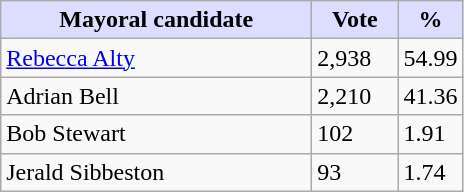<table class="wikitable">
<tr>
<th style="background:#ddf; width:200px;">Mayoral candidate</th>
<th style="background:#ddf; width:50px;">Vote</th>
<th style="background:#ddf; width:30px;">%</th>
</tr>
<tr>
<td><a href='#'>Rebecca Alty</a></td>
<td>2,938</td>
<td>54.99</td>
</tr>
<tr>
<td>Adrian Bell</td>
<td>2,210</td>
<td>41.36</td>
</tr>
<tr>
<td>Bob Stewart</td>
<td>102</td>
<td>1.91</td>
</tr>
<tr>
<td>Jerald Sibbeston</td>
<td>93</td>
<td>1.74</td>
</tr>
</table>
